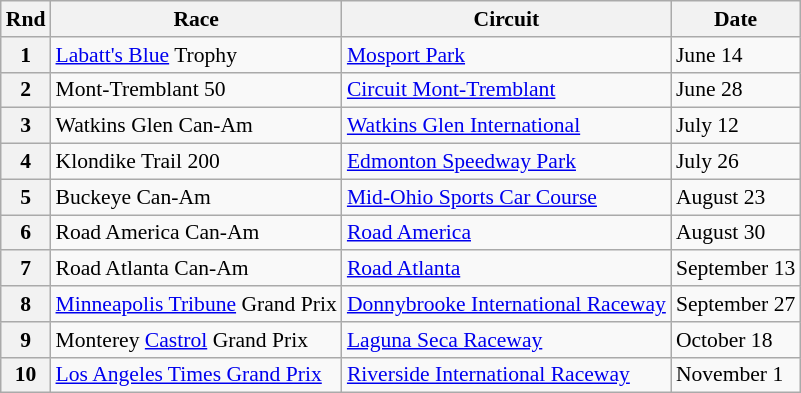<table class="wikitable" style="font-size: 90%;">
<tr>
<th>Rnd</th>
<th>Race</th>
<th>Circuit</th>
<th>Date</th>
</tr>
<tr>
<th>1</th>
<td><a href='#'>Labatt's Blue</a> Trophy</td>
<td><a href='#'>Mosport Park</a></td>
<td>June 14</td>
</tr>
<tr>
<th>2</th>
<td>Mont-Tremblant 50</td>
<td><a href='#'>Circuit Mont-Tremblant</a></td>
<td>June 28</td>
</tr>
<tr>
<th>3</th>
<td>Watkins Glen Can-Am</td>
<td><a href='#'>Watkins Glen International</a></td>
<td>July 12</td>
</tr>
<tr>
<th>4</th>
<td>Klondike Trail 200</td>
<td><a href='#'>Edmonton Speedway Park</a></td>
<td>July 26</td>
</tr>
<tr>
<th>5</th>
<td>Buckeye Can-Am</td>
<td><a href='#'>Mid-Ohio Sports Car Course</a></td>
<td>August 23</td>
</tr>
<tr>
<th>6</th>
<td>Road America Can-Am</td>
<td><a href='#'>Road America</a></td>
<td>August 30</td>
</tr>
<tr>
<th>7</th>
<td>Road Atlanta Can-Am</td>
<td><a href='#'>Road Atlanta</a></td>
<td>September 13</td>
</tr>
<tr>
<th>8</th>
<td><a href='#'>Minneapolis Tribune</a> Grand Prix</td>
<td><a href='#'>Donnybrooke International Raceway</a></td>
<td>September 27</td>
</tr>
<tr>
<th>9</th>
<td>Monterey <a href='#'>Castrol</a> Grand Prix</td>
<td><a href='#'>Laguna Seca Raceway</a></td>
<td>October 18</td>
</tr>
<tr>
<th>10</th>
<td><a href='#'>Los Angeles Times Grand Prix</a></td>
<td><a href='#'>Riverside International Raceway</a></td>
<td>November 1</td>
</tr>
</table>
